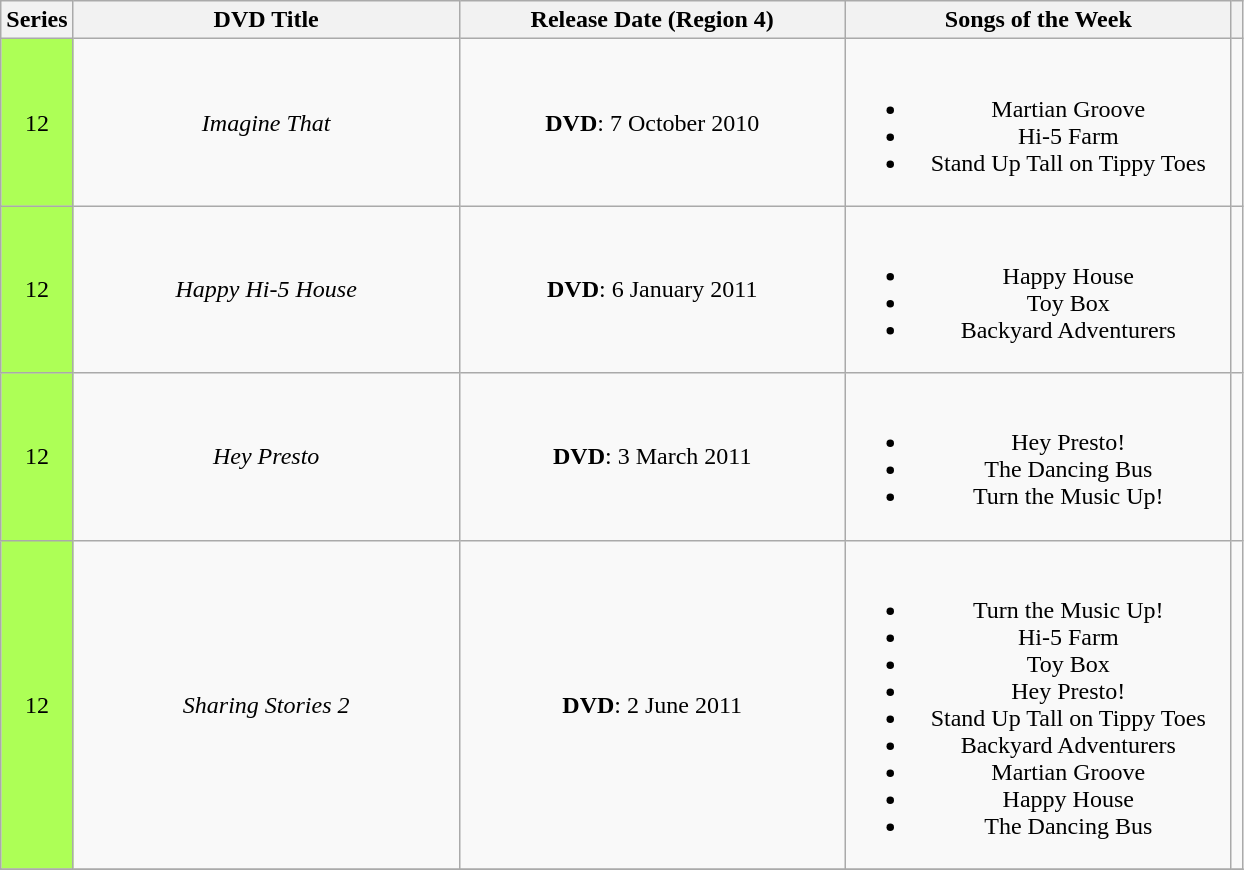<table class="wikitable">
<tr>
<th>Series</th>
<th style="width: 250px;">DVD Title</th>
<th style="width: 250px;">Release Date (Region 4)</th>
<th style="width: 250px;">Songs of the Week</th>
<th scope="col" class="unsortable"></th>
</tr>
<tr>
<td style="background:#ADFF56; height:10px; text-align:center">12</td>
<td style="text-align:center"><em>Imagine That</em></td>
<td style="text-align:center"><strong>DVD</strong>: 7 October 2010</td>
<td style="text-align:center"><br><ul><li>Martian Groove</li><li>Hi-5 Farm</li><li>Stand Up Tall on Tippy Toes</li></ul></td>
<td style="text-align:center;"></td>
</tr>
<tr>
<td style="background:#ADFF56; height:10px; text-align:center">12</td>
<td style="text-align:center"><em>Happy Hi-5 House</em></td>
<td style="text-align:center"><strong>DVD</strong>: 6 January 2011</td>
<td style="text-align:center"><br><ul><li>Happy House</li><li>Toy Box</li><li>Backyard Adventurers</li></ul></td>
<td style="text-align:center;"></td>
</tr>
<tr>
<td style="background:#ADFF56; height:10px; text-align:center">12</td>
<td style="text-align:center"><em>Hey Presto</em></td>
<td style="text-align:center"><strong>DVD</strong>: 3 March 2011</td>
<td style="text-align:center"><br><ul><li>Hey Presto!</li><li>The Dancing Bus</li><li>Turn the Music Up!</li></ul></td>
<td style="text-align:center;"></td>
</tr>
<tr>
<td style="background:#ADFF56; height:10px; text-align:center">12</td>
<td style="text-align:center"><em>Sharing Stories 2</em></td>
<td style="text-align:center"><strong>DVD</strong>: 2 June 2011</td>
<td style="text-align:center"><br><ul><li>Turn the Music Up!</li><li>Hi-5 Farm</li><li>Toy Box</li><li>Hey Presto!</li><li>Stand Up Tall on Tippy Toes</li><li>Backyard Adventurers</li><li>Martian Groove</li><li>Happy House</li><li>The Dancing Bus</li></ul></td>
<td style="text-align:center;"></td>
</tr>
<tr>
</tr>
</table>
